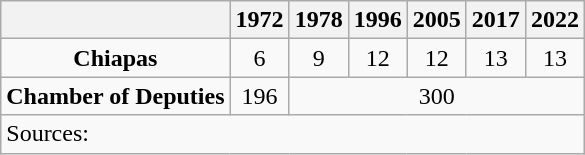<table class="wikitable mw-collapsible" style="text-align: center">
<tr>
<th></th>
<th>1972</th>
<th>1978</th>
<th>1996</th>
<th>2005</th>
<th>2017</th>
<th>2022</th>
</tr>
<tr>
<td><strong>Chiapas</strong></td>
<td>6</td>
<td>9</td>
<td>12</td>
<td>12</td>
<td>13</td>
<td>13</td>
</tr>
<tr>
<td><strong>Chamber of Deputies</strong></td>
<td>196</td>
<td colspan=5>300</td>
</tr>
<tr>
<td colspan=7 style="text-align: left">Sources: </td>
</tr>
</table>
